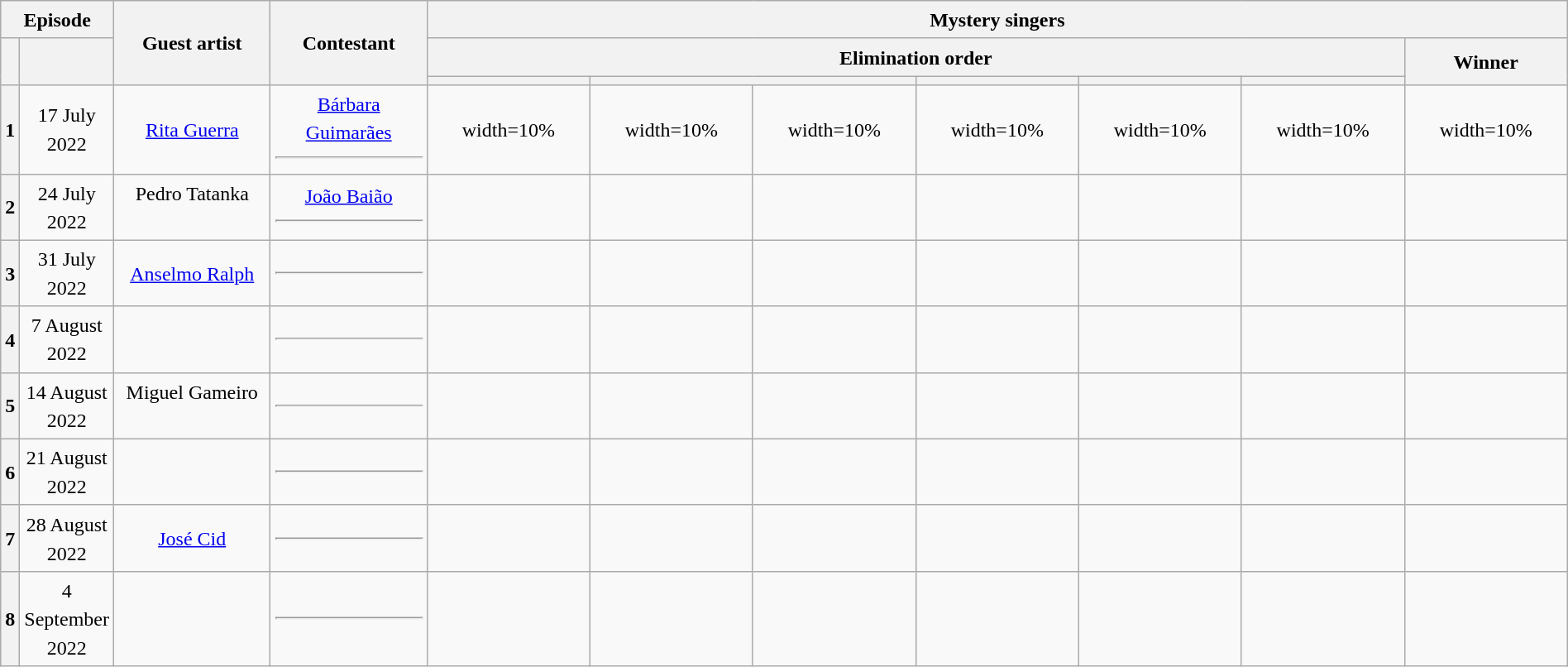<table class="wikitable plainrowheaders mw-collapsible" style="text-align:center; line-height:23px; width:100%;">
<tr>
<th colspan="2" width="1%">Episode</th>
<th rowspan="3" width="10%">Guest artist</th>
<th rowspan="3" width="10%">Contestant</th>
<th colspan="7">Mystery singers<br></th>
</tr>
<tr>
<th rowspan="2"></th>
<th rowspan="2"></th>
<th colspan="6">Elimination order</th>
<th rowspan="2">Winner</th>
</tr>
<tr>
<th></th>
<th colspan="2"></th>
<th></th>
<th></th>
<th></th>
</tr>
<tr>
<th>1</th>
<td>17 July 2022</td>
<td><a href='#'>Rita Guerra</a><br></td>
<td><a href='#'>Bárbara Guimarães</a><hr></td>
<td>width=10% </td>
<td>width=10% </td>
<td>width=10% </td>
<td>width=10% </td>
<td>width=10% </td>
<td>width=10% </td>
<td>width=10% </td>
</tr>
<tr>
<th>2</th>
<td>24 July 2022</td>
<td>Pedro Tatanka<br><br></td>
<td><a href='#'>João Baião</a><hr></td>
<td></td>
<td></td>
<td></td>
<td></td>
<td></td>
<td></td>
<td></td>
</tr>
<tr>
<th>3</th>
<td>31 July 2022</td>
<td><a href='#'>Anselmo Ralph</a></td>
<td><hr></td>
<td></td>
<td></td>
<td></td>
<td></td>
<td></td>
<td></td>
<td></td>
</tr>
<tr>
<th>4</th>
<td>7 August 2022</td>
<td></td>
<td><hr></td>
<td></td>
<td></td>
<td></td>
<td></td>
<td></td>
<td></td>
<td></td>
</tr>
<tr>
<th>5</th>
<td>14 August 2022</td>
<td>Miguel Gameiro<br><br></td>
<td><hr></td>
<td></td>
<td></td>
<td></td>
<td></td>
<td></td>
<td></td>
<td></td>
</tr>
<tr>
<th>6</th>
<td>21 August 2022</td>
<td></td>
<td><hr></td>
<td></td>
<td></td>
<td></td>
<td></td>
<td></td>
<td></td>
<td></td>
</tr>
<tr>
<th>7</th>
<td>28 August 2022</td>
<td><a href='#'>José Cid</a><br></td>
<td><hr></td>
<td></td>
<td></td>
<td></td>
<td></td>
<td></td>
<td></td>
<td></td>
</tr>
<tr>
<th>8</th>
<td>4 September 2022</td>
<td></td>
<td><hr></td>
<td></td>
<td></td>
<td></td>
<td></td>
<td></td>
<td></td>
<td></td>
</tr>
</table>
